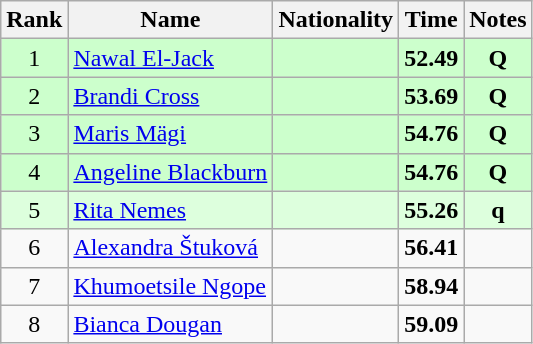<table class="wikitable sortable" style="text-align:center">
<tr>
<th>Rank</th>
<th>Name</th>
<th>Nationality</th>
<th>Time</th>
<th>Notes</th>
</tr>
<tr bgcolor=ccffcc>
<td>1</td>
<td align=left><a href='#'>Nawal El-Jack</a></td>
<td align=left></td>
<td><strong>52.49</strong></td>
<td><strong>Q</strong></td>
</tr>
<tr bgcolor=ccffcc>
<td>2</td>
<td align=left><a href='#'>Brandi Cross</a></td>
<td align=left></td>
<td><strong>53.69</strong></td>
<td><strong>Q</strong></td>
</tr>
<tr bgcolor=ccffcc>
<td>3</td>
<td align=left><a href='#'>Maris Mägi</a></td>
<td align=left></td>
<td><strong>54.76</strong></td>
<td><strong>Q</strong></td>
</tr>
<tr bgcolor=ccffcc>
<td>4</td>
<td align=left><a href='#'>Angeline Blackburn</a></td>
<td align=left></td>
<td><strong>54.76</strong></td>
<td><strong>Q</strong></td>
</tr>
<tr bgcolor=ddffdd>
<td>5</td>
<td align=left><a href='#'>Rita Nemes</a></td>
<td align=left></td>
<td><strong>55.26</strong></td>
<td><strong>q</strong></td>
</tr>
<tr>
<td>6</td>
<td align=left><a href='#'>Alexandra Štuková</a></td>
<td align=left></td>
<td><strong>56.41</strong></td>
<td></td>
</tr>
<tr>
<td>7</td>
<td align=left><a href='#'>Khumoetsile Ngope</a></td>
<td align=left></td>
<td><strong>58.94</strong></td>
<td></td>
</tr>
<tr>
<td>8</td>
<td align=left><a href='#'>Bianca Dougan</a></td>
<td align=left></td>
<td><strong>59.09</strong></td>
<td></td>
</tr>
</table>
